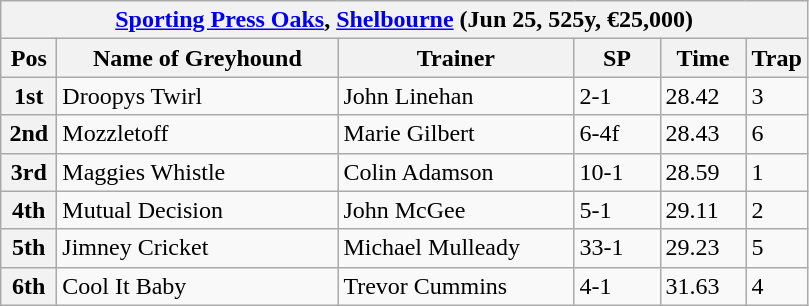<table class="wikitable">
<tr>
<th colspan="6"><a href='#'>Sporting Press Oaks</a>, <a href='#'>Shelbourne</a> (Jun 25, 525y, €25,000)</th>
</tr>
<tr>
<th width=30>Pos</th>
<th width=180>Name of Greyhound</th>
<th width=150>Trainer</th>
<th width=50>SP</th>
<th width=50>Time</th>
<th width=30>Trap</th>
</tr>
<tr>
<th>1st</th>
<td>Droopys Twirl</td>
<td>John Linehan</td>
<td>2-1</td>
<td>28.42</td>
<td>3</td>
</tr>
<tr>
<th>2nd</th>
<td>Mozzletoff</td>
<td>Marie Gilbert</td>
<td>6-4f</td>
<td>28.43</td>
<td>6</td>
</tr>
<tr>
<th>3rd</th>
<td>Maggies Whistle</td>
<td>Colin Adamson</td>
<td>10-1</td>
<td>28.59</td>
<td>1</td>
</tr>
<tr>
<th>4th</th>
<td>Mutual Decision</td>
<td>John McGee</td>
<td>5-1</td>
<td>29.11</td>
<td>2</td>
</tr>
<tr>
<th>5th</th>
<td>Jimney Cricket</td>
<td>Michael Mulleady</td>
<td>33-1</td>
<td>29.23</td>
<td>5</td>
</tr>
<tr>
<th>6th</th>
<td>Cool It Baby</td>
<td>Trevor Cummins</td>
<td>4-1</td>
<td>31.63</td>
<td>4</td>
</tr>
</table>
